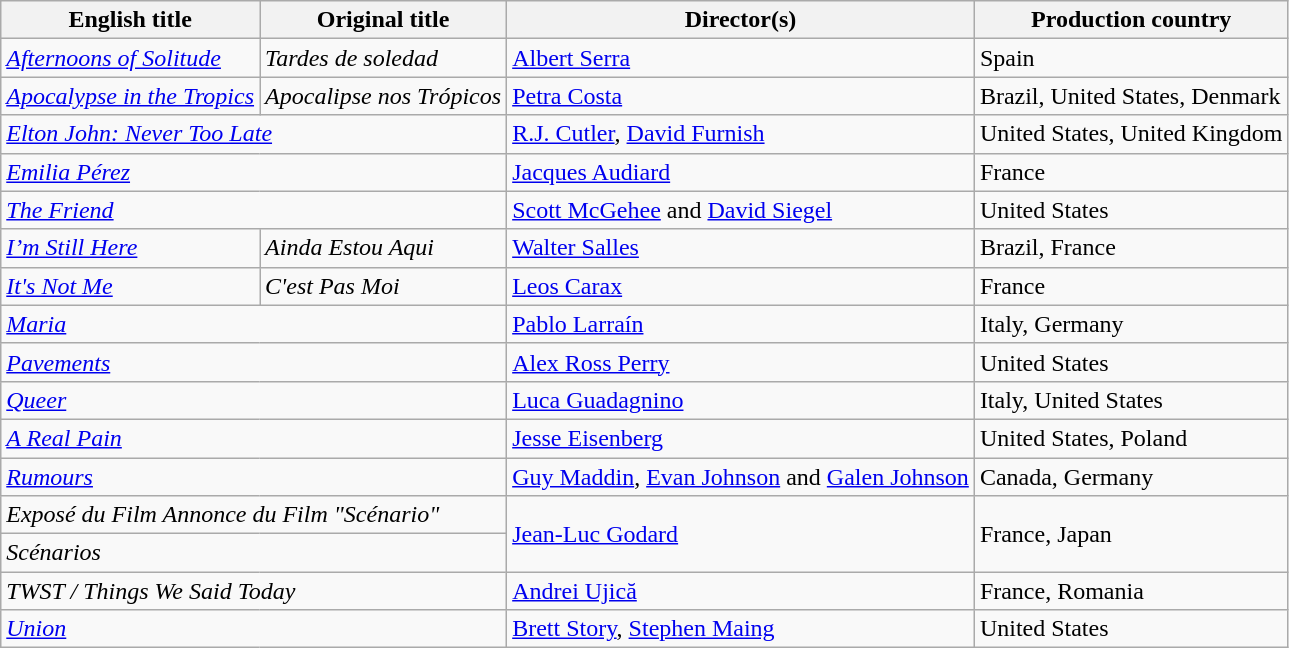<table class="wikitable">
<tr>
<th>English title</th>
<th>Original title</th>
<th>Director(s)</th>
<th>Production country</th>
</tr>
<tr>
<td><em><a href='#'>Afternoons of Solitude</a></em></td>
<td><em>Tardes de soledad</em></td>
<td><a href='#'>Albert Serra</a></td>
<td>Spain</td>
</tr>
<tr>
<td><em><a href='#'>Apocalypse in the Tropics</a></em></td>
<td><em>Apocalipse nos Trópicos</em></td>
<td><a href='#'>Petra Costa</a></td>
<td>Brazil, United States, Denmark</td>
</tr>
<tr>
<td colspan="2"><em><a href='#'>Elton John: Never Too Late</a></em></td>
<td><a href='#'>R.J. Cutler</a>, <a href='#'>David Furnish</a></td>
<td>United States, United Kingdom</td>
</tr>
<tr>
<td colspan="2"><em><a href='#'>Emilia Pérez</a></em></td>
<td><a href='#'>Jacques Audiard</a></td>
<td>France</td>
</tr>
<tr>
<td colspan="2"><em><a href='#'>The Friend</a></em></td>
<td><a href='#'>Scott McGehee</a> and <a href='#'>David Siegel</a></td>
<td>United States</td>
</tr>
<tr>
<td><em><a href='#'>I’m Still Here</a></em></td>
<td><em>Ainda Estou Aqui</em></td>
<td><a href='#'>Walter Salles</a></td>
<td>Brazil, France</td>
</tr>
<tr>
<td><em><a href='#'>It's Not Me</a></em></td>
<td><em>C'est Pas Moi</em></td>
<td><a href='#'>Leos Carax</a></td>
<td>France</td>
</tr>
<tr>
<td colspan="2"><em><a href='#'>Maria</a></em></td>
<td><a href='#'>Pablo Larraín</a></td>
<td>Italy, Germany</td>
</tr>
<tr>
<td colspan="2"><em><a href='#'>Pavements</a></em></td>
<td><a href='#'>Alex Ross Perry</a></td>
<td>United States</td>
</tr>
<tr>
<td colspan="2"><a href='#'><em>Queer</em></a></td>
<td><a href='#'>Luca Guadagnino</a></td>
<td>Italy, United States</td>
</tr>
<tr>
<td colspan="2"><em><a href='#'>A Real Pain</a></em></td>
<td><a href='#'>Jesse Eisenberg</a></td>
<td>United States, Poland</td>
</tr>
<tr>
<td colspan="2"><em><a href='#'>Rumours</a></em></td>
<td><a href='#'>Guy Maddin</a>, <a href='#'>Evan Johnson</a> and <a href='#'>Galen Johnson</a></td>
<td>Canada, Germany</td>
</tr>
<tr>
<td colspan="2"><em>Exposé du Film Annonce du Film "Scénario"</em></td>
<td rowspan="2"><a href='#'>Jean-Luc Godard</a></td>
<td rowspan="2">France, Japan</td>
</tr>
<tr>
<td colspan="2"><em>Scénarios</em></td>
</tr>
<tr>
<td colspan="2"><em>TWST / Things We Said Today</em></td>
<td><a href='#'>Andrei Ujică</a></td>
<td>France, Romania</td>
</tr>
<tr>
<td colspan="2"><em><a href='#'>Union</a></em></td>
<td><a href='#'>Brett Story</a>, <a href='#'>Stephen Maing</a></td>
<td>United States</td>
</tr>
</table>
